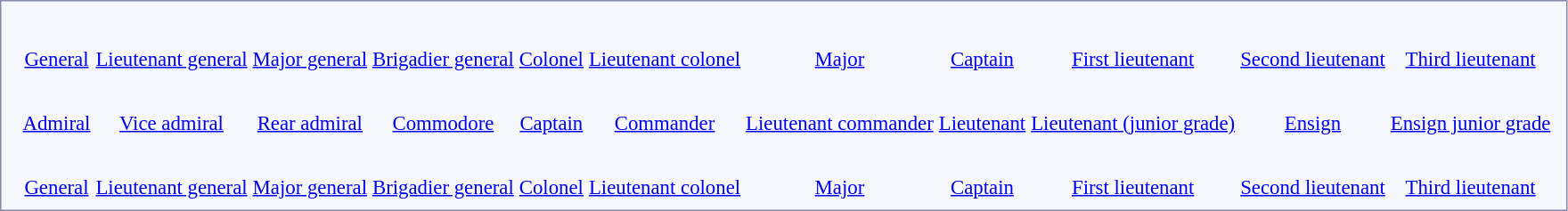<table style="border:1px solid #8888aa; background-color:#f7f8ff; padding:5px; font-size:95%; margin: 0px 12px 12px 0px;">
<tr style="text-align:center;">
<td rowspan=3><strong></strong></td>
<td colspan=2 rowspan=3></td>
<td colspan=2></td>
<td colspan=2></td>
<td colspan=2></td>
<td colspan=2></td>
<td colspan=2></td>
<td colspan=2></td>
<td colspan=2></td>
<td colspan=2></td>
<td colspan=2></td>
<td colspan=2></td>
<td colspan=2></td>
</tr>
<tr style="text-align:center;">
<td colspan=2><br></td>
<td colspan=2><br></td>
<td colspan=2><br></td>
<td colspan=2><br></td>
<td colspan=2><br></td>
<td colspan=2><br></td>
<td colspan=2><br></td>
<td colspan=2><br></td>
<td colspan=2><br></td>
<td colspan=2><br></td>
<td colspan=2><br></td>
</tr>
<tr style="text-align:center;">
<td colspan=2><a href='#'>General</a></td>
<td colspan=2><a href='#'>Lieutenant general</a></td>
<td colspan=2><a href='#'>Major general</a></td>
<td colspan=2><a href='#'>Brigadier general</a></td>
<td colspan=2><a href='#'>Colonel</a></td>
<td colspan=2><a href='#'>Lieutenant colonel</a></td>
<td colspan=2><a href='#'>Major</a></td>
<td colspan=2><a href='#'>Captain</a></td>
<td colspan=2><a href='#'>First lieutenant</a></td>
<td colspan=2><a href='#'>Second lieutenant</a></td>
<td colspan=2><a href='#'>Third lieutenant</a></td>
</tr>
<tr style="text-align:center;">
<td rowspan=3><strong></strong></td>
<td colspan=2 rowspan=3></td>
<td colspan=2></td>
<td colspan=2></td>
<td colspan=2></td>
<td colspan=2></td>
<td colspan=2></td>
<td colspan=2></td>
<td colspan=2></td>
<td colspan=2></td>
<td colspan=2></td>
<td colspan=2></td>
<td colspan=2></td>
<td colspan=12></td>
</tr>
<tr style="text-align:center;">
<td colspan=2><br></td>
<td colspan=2><br></td>
<td colspan=2><br></td>
<td colspan=2><br></td>
<td colspan=2><br></td>
<td colspan=2><br></td>
<td colspan=2><br></td>
<td colspan=2><br></td>
<td colspan=2><br></td>
<td colspan=2><br></td>
<td colspan=2><br></td>
<td colspan=12></td>
</tr>
<tr style="text-align:center;">
<td colspan=2><a href='#'>Admiral</a></td>
<td colspan=2><a href='#'>Vice admiral</a></td>
<td colspan=2><a href='#'>Rear admiral</a></td>
<td colspan=2><a href='#'>Commodore</a></td>
<td colspan=2><a href='#'>Captain</a></td>
<td colspan=2><a href='#'>Commander</a></td>
<td colspan=2><a href='#'>Lieutenant commander</a></td>
<td colspan=2><a href='#'>Lieutenant</a></td>
<td colspan=2><a href='#'>Lieutenant (junior grade)</a></td>
<td colspan=2><a href='#'>Ensign</a></td>
<td colspan=2><a href='#'>Ensign junior grade</a></td>
</tr>
<tr style="text-align:center;">
<td rowspan=3><strong></strong></td>
<td colspan=2 rowspan=3></td>
<td colspan=2></td>
<td colspan=2></td>
<td colspan=2></td>
<td colspan=2></td>
<td colspan=2></td>
<td colspan=2></td>
<td colspan=2></td>
<td colspan=2></td>
<td colspan=2></td>
<td colspan=2></td>
<td colspan=2></td>
</tr>
<tr style="text-align:center;">
<td colspan=2><br></td>
<td colspan=2><br></td>
<td colspan=2><br></td>
<td colspan=2><br></td>
<td colspan=2><br></td>
<td colspan=2><br></td>
<td colspan=2><br></td>
<td colspan=2><br></td>
<td colspan=2><br></td>
<td colspan=2><br></td>
<td colspan=2><br></td>
</tr>
<tr style="text-align:center;">
<td colspan=2><a href='#'>General</a></td>
<td colspan=2><a href='#'>Lieutenant general</a></td>
<td colspan=2><a href='#'>Major general</a></td>
<td colspan=2><a href='#'>Brigadier general</a></td>
<td colspan=2><a href='#'>Colonel</a></td>
<td colspan=2><a href='#'>Lieutenant colonel</a></td>
<td colspan=2><a href='#'>Major</a></td>
<td colspan=2><a href='#'>Captain</a></td>
<td colspan=2><a href='#'>First lieutenant</a></td>
<td colspan=2><a href='#'>Second lieutenant</a></td>
<td colspan=2><a href='#'>Third lieutenant</a><br></td>
</tr>
</table>
